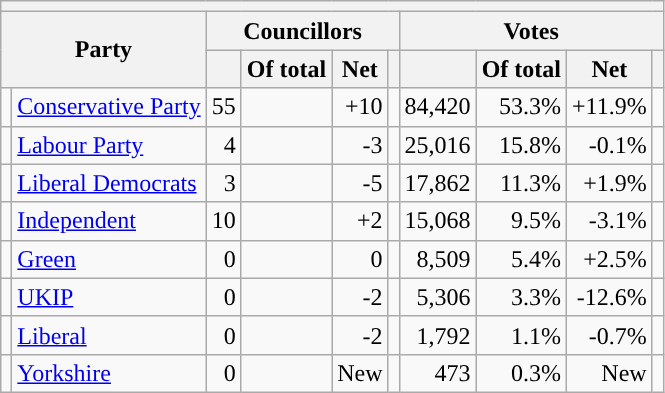<table class="wikitable sortable" style="text-align:center;">
<tr>
<th colspan="10"></th>
</tr>
<tr>
<th colspan="2" rowspan="2">Party</th>
<th colspan="4">Councillors</th>
<th colspan="4">Votes</th>
</tr>
<tr>
<th></th>
<th>Of total</th>
<th>Net</th>
<th class="unsortable"></th>
<th></th>
<th>Of total</th>
<th>Net</th>
<th class="unsortable"></th>
</tr>
<tr>
<td style="background:"></td>
<td style="text-align:left;"><a href='#'>Conservative Party</a></td>
<td style="text-align:right;">55</td>
<td style="text-align:right;"></td>
<td style="text-align:right;">+10</td>
<td data-sort-value=""></td>
<td style="text-align:right;">84,420</td>
<td style="text-align:right;">53.3%</td>
<td style="text-align:right;">+11.9%</td>
<td></td>
</tr>
<tr>
<td style="background:"></td>
<td style="text-align:left;"><a href='#'>Labour Party</a></td>
<td style="text-align:right;">4</td>
<td style="text-align:right;"></td>
<td style="text-align:right;">-3</td>
<td data-sort-value=""></td>
<td style="text-align:right;">25,016</td>
<td style="text-align:right;">15.8%</td>
<td style="text-align:right;">-0.1%</td>
<td></td>
</tr>
<tr>
<td style="background:"></td>
<td style="text-align:left;"><a href='#'>Liberal Democrats</a></td>
<td style="text-align:right;">3</td>
<td style="text-align:right;"></td>
<td style="text-align:right;">-5</td>
<td data-sort-value=""></td>
<td style="text-align:right;">17,862</td>
<td style="text-align:right;">11.3%</td>
<td style="text-align:right;">+1.9%</td>
<td></td>
</tr>
<tr>
<td style="background:"></td>
<td style="text-align:left;"><a href='#'>Independent</a></td>
<td style="text-align:right;">10</td>
<td style="text-align:right;"></td>
<td style="text-align:right;">+2</td>
<td data-sort-value=""></td>
<td style="text-align:right;">15,068</td>
<td style="text-align:right;">9.5%</td>
<td style="text-align:right;">-3.1%</td>
<td></td>
</tr>
<tr>
<td style="background:"></td>
<td style="text-align:left;"><a href='#'>Green</a></td>
<td style="text-align:right;">0</td>
<td style="text-align:right;"></td>
<td style="text-align:right;">0</td>
<td data-sort-value=""></td>
<td style="text-align:right;">8,509</td>
<td style="text-align:right;">5.4%</td>
<td style="text-align:right;">+2.5%</td>
<td></td>
</tr>
<tr>
<td style="background:"></td>
<td style="text-align:left;"><a href='#'>UKIP</a></td>
<td style="text-align:right;">0</td>
<td style="text-align:right;"></td>
<td style="text-align:right;">-2</td>
<td data-sort-value=""></td>
<td style="text-align:right;">5,306</td>
<td style="text-align:right;">3.3%</td>
<td style="text-align:right;">-12.6%</td>
<td></td>
</tr>
<tr>
<td style="background:"></td>
<td style="text-align:left;"><a href='#'>Liberal</a></td>
<td style="text-align:right;">0</td>
<td style="text-align:right;"></td>
<td style="text-align:right;">-2</td>
<td data-sort-value=""></td>
<td style="text-align:right;">1,792</td>
<td style="text-align:right;">1.1%</td>
<td style="text-align:right;">-0.7%</td>
<td></td>
</tr>
<tr>
<td style="background:"></td>
<td style="text-align:left;"><a href='#'>Yorkshire</a></td>
<td style="text-align:right;">0</td>
<td style="text-align:right;"></td>
<td style="text-align:right;">New</td>
<td data-sort-value=""></td>
<td style="text-align:right;">473</td>
<td style="text-align:right;">0.3%</td>
<td style="text-align:right;">New</td>
<td></td>
</tr>
</table>
